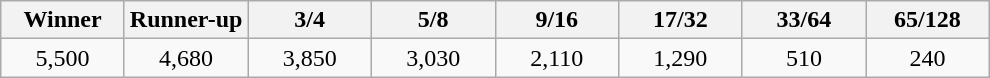<table class="wikitable" style="text-align:center">
<tr>
<th width="75">Winner</th>
<th width="75">Runner-up</th>
<th width="75">3/4</th>
<th width="75">5/8</th>
<th width="75">9/16</th>
<th width="75">17/32</th>
<th width="75">33/64</th>
<th width="75">65/128</th>
</tr>
<tr>
<td>5,500</td>
<td>4,680</td>
<td>3,850</td>
<td>3,030</td>
<td>2,110</td>
<td>1,290</td>
<td>510</td>
<td>240</td>
</tr>
</table>
